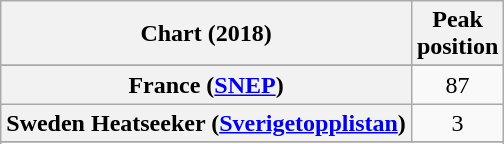<table class="wikitable sortable plainrowheaders" style="text-align:center">
<tr>
<th scope="col">Chart (2018)</th>
<th scope="col">Peak<br>position</th>
</tr>
<tr>
</tr>
<tr>
<th scope="row">France (<a href='#'>SNEP</a>)</th>
<td>87</td>
</tr>
<tr>
<th scope="row">Sweden Heatseeker (<a href='#'>Sverigetopplistan</a>)</th>
<td>3</td>
</tr>
<tr>
</tr>
<tr>
</tr>
</table>
